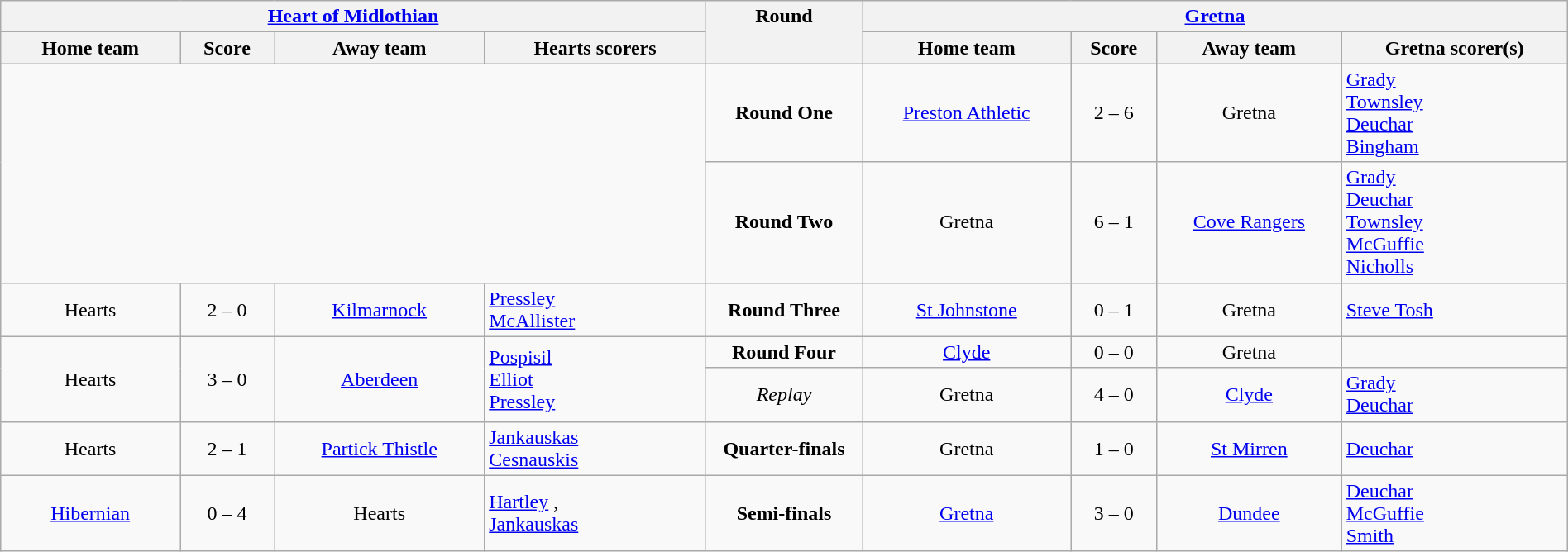<table width=100% border=0 class=wikitable style="text-align: center">
<tr valign=top>
<th colspan=4 width=45%><a href='#'>Heart of Midlothian</a></th>
<th rowspan=2 valign=center width=10%>Round</th>
<th colspan=4 width=45%><a href='#'>Gretna</a></th>
</tr>
<tr>
<th>Home team</th>
<th>Score</th>
<th>Away team</th>
<th>Hearts scorers</th>
<th>Home team</th>
<th>Score</th>
<th>Away team</th>
<th>Gretna scorer(s)</th>
</tr>
<tr>
<td colspan=4 rowspan=2></td>
<td><strong>Round One</strong></td>
<td><a href='#'>Preston Athletic</a></td>
<td>2 – 6</td>
<td>Gretna</td>
<td align=left><a href='#'>Grady</a>   <br><a href='#'>Townsley</a> <br><a href='#'>Deuchar</a> <br><a href='#'>Bingham</a> </td>
</tr>
<tr>
<td><strong>Round Two</strong></td>
<td>Gretna</td>
<td>6 – 1</td>
<td><a href='#'>Cove Rangers</a></td>
<td align=left><a href='#'>Grady</a>  <br><a href='#'>Deuchar</a> <br><a href='#'>Townsley</a> <br><a href='#'>McGuffie</a> <br><a href='#'>Nicholls</a> </td>
</tr>
<tr>
<td>Hearts</td>
<td>2 – 0</td>
<td><a href='#'>Kilmarnock</a></td>
<td align=left><a href='#'>Pressley</a> <br><a href='#'>McAllister</a> </td>
<td><strong>Round Three</strong></td>
<td><a href='#'>St Johnstone</a></td>
<td>0 – 1</td>
<td>Gretna</td>
<td align=left><a href='#'>Steve Tosh</a> </td>
</tr>
<tr>
<td rowspan=2>Hearts</td>
<td rowspan=2>3 – 0</td>
<td rowspan=2><a href='#'>Aberdeen</a></td>
<td rowspan=2 align=left><a href='#'>Pospisil</a> <br><a href='#'>Elliot</a> <br><a href='#'>Pressley</a> </td>
<td><strong>Round Four</strong></td>
<td><a href='#'>Clyde</a></td>
<td>0 – 0</td>
<td>Gretna</td>
<td align=left></td>
</tr>
<tr>
<td><em>Replay</em></td>
<td>Gretna</td>
<td>4 – 0</td>
<td><a href='#'>Clyde</a></td>
<td align=left><a href='#'>Grady</a>   <br><a href='#'>Deuchar</a> </td>
</tr>
<tr>
<td>Hearts</td>
<td>2 – 1</td>
<td><a href='#'>Partick Thistle</a></td>
<td align=left><a href='#'>Jankauskas</a> <br><a href='#'>Cesnauskis</a> </td>
<td><strong>Quarter-finals</strong></td>
<td>Gretna</td>
<td>1 – 0</td>
<td><a href='#'>St Mirren</a></td>
<td align=left><a href='#'>Deuchar</a> </td>
</tr>
<tr>
<td><a href='#'>Hibernian</a></td>
<td>0 – 4</td>
<td>Hearts</td>
<td align=left><a href='#'>Hartley</a> ,  <br> <a href='#'>Jankauskas</a> </td>
<td><strong>Semi-finals</strong></td>
<td><a href='#'>Gretna</a></td>
<td>3 – 0</td>
<td><a href='#'>Dundee</a></td>
<td align=left><a href='#'>Deuchar</a> <br> <a href='#'>McGuffie</a> <br> <a href='#'>Smith</a> </td>
</tr>
</table>
